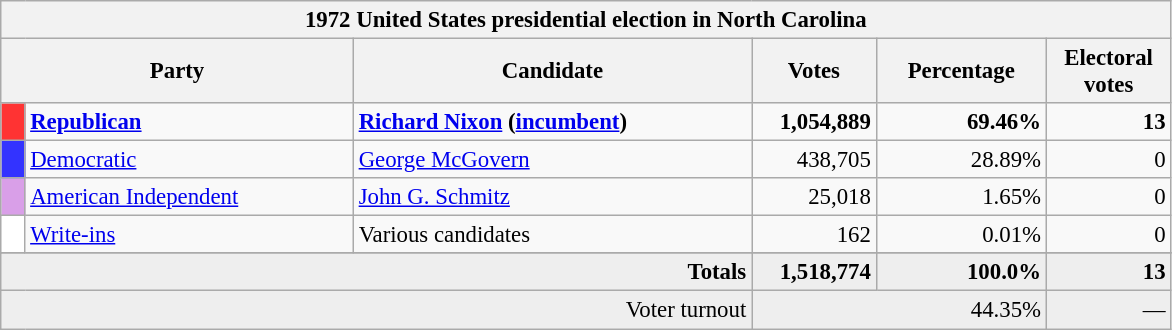<table class="wikitable" style="font-size: 95%;">
<tr>
<th colspan="6">1972 United States presidential election in North Carolina</th>
</tr>
<tr>
<th colspan="2" style="width: 15em">Party</th>
<th style="width: 17em">Candidate</th>
<th style="width: 5em">Votes</th>
<th style="width: 7em">Percentage</th>
<th style="width: 5em">Electoral votes</th>
</tr>
<tr>
<th style="background-color:#FF3333; width: 3px"></th>
<td style="width: 130px"><strong><a href='#'>Republican</a></strong></td>
<td><strong><a href='#'>Richard Nixon</a></strong> <strong>(<a href='#'>incumbent</a>)</strong></td>
<td align="right"><strong>1,054,889</strong></td>
<td align="right"><strong>69.46%</strong></td>
<td align="right"><strong>13</strong></td>
</tr>
<tr>
<th style="background-color:#3333FF; width: 3px"></th>
<td style="width: 130px"><a href='#'>Democratic</a></td>
<td><a href='#'>George McGovern</a></td>
<td align="right">438,705</td>
<td align="right">28.89%</td>
<td align="right">0</td>
</tr>
<tr>
<th style="background-color:#D99FE8; width: 3px"></th>
<td style="width: 130px"><a href='#'>American Independent</a></td>
<td><a href='#'>John G. Schmitz</a></td>
<td align="right">25,018</td>
<td align="right">1.65%</td>
<td align="right">0</td>
</tr>
<tr>
<th style="background-color:#FFFFFF; width: 3px"></th>
<td style="width: 130px"><a href='#'>Write-ins</a></td>
<td>Various candidates</td>
<td align="right">162</td>
<td align="right">0.01%</td>
<td align="right">0</td>
</tr>
<tr>
</tr>
<tr bgcolor="#EEEEEE">
<td colspan="3" align="right"><strong>Totals</strong></td>
<td align="right"><strong>1,518,774</strong></td>
<td align="right"><strong>100.0%</strong></td>
<td align="right"><strong>13</strong></td>
</tr>
<tr bgcolor="#EEEEEE">
<td colspan="3" align="right">Voter turnout</td>
<td colspan="2" align="right">44.35%</td>
<td align="right">—</td>
</tr>
</table>
